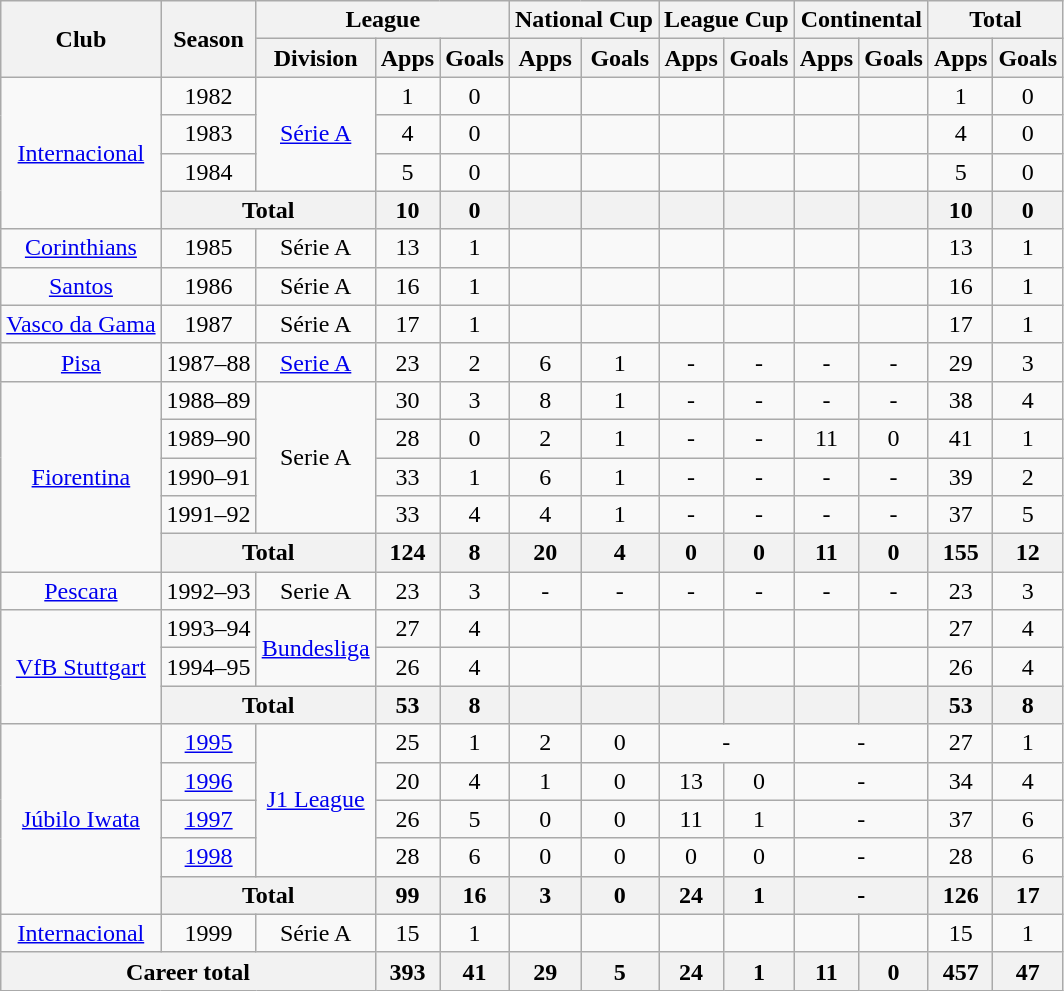<table class="wikitable" style="text-align:center">
<tr>
<th rowspan="2">Club</th>
<th rowspan="2">Season</th>
<th colspan="3">League</th>
<th colspan="2">National Cup</th>
<th colspan="2">League Cup</th>
<th colspan="2">Continental</th>
<th colspan="2">Total</th>
</tr>
<tr>
<th>Division</th>
<th>Apps</th>
<th>Goals</th>
<th>Apps</th>
<th>Goals</th>
<th>Apps</th>
<th>Goals</th>
<th>Apps</th>
<th>Goals</th>
<th>Apps</th>
<th>Goals</th>
</tr>
<tr>
<td rowspan="4"><a href='#'>Internacional</a></td>
<td>1982</td>
<td rowspan="3"><a href='#'>Série A</a></td>
<td>1</td>
<td>0</td>
<td></td>
<td></td>
<td></td>
<td></td>
<td></td>
<td></td>
<td>1</td>
<td>0</td>
</tr>
<tr>
<td>1983</td>
<td>4</td>
<td>0</td>
<td></td>
<td></td>
<td></td>
<td></td>
<td></td>
<td></td>
<td>4</td>
<td>0</td>
</tr>
<tr>
<td>1984</td>
<td>5</td>
<td>0</td>
<td></td>
<td></td>
<td></td>
<td></td>
<td></td>
<td></td>
<td>5</td>
<td>0</td>
</tr>
<tr>
<th colspan="2">Total</th>
<th>10</th>
<th>0</th>
<th></th>
<th></th>
<th></th>
<th></th>
<th></th>
<th></th>
<th>10</th>
<th>0</th>
</tr>
<tr>
<td><a href='#'>Corinthians</a></td>
<td>1985</td>
<td>Série A</td>
<td>13</td>
<td>1</td>
<td></td>
<td></td>
<td></td>
<td></td>
<td></td>
<td></td>
<td>13</td>
<td>1</td>
</tr>
<tr>
<td><a href='#'>Santos</a></td>
<td>1986</td>
<td>Série A</td>
<td>16</td>
<td>1</td>
<td></td>
<td></td>
<td></td>
<td></td>
<td></td>
<td></td>
<td>16</td>
<td>1</td>
</tr>
<tr>
<td><a href='#'>Vasco da Gama</a></td>
<td>1987</td>
<td>Série A</td>
<td>17</td>
<td>1</td>
<td></td>
<td></td>
<td></td>
<td></td>
<td></td>
<td></td>
<td>17</td>
<td>1</td>
</tr>
<tr>
<td><a href='#'>Pisa</a></td>
<td>1987–88</td>
<td><a href='#'>Serie A</a></td>
<td>23</td>
<td>2</td>
<td>6</td>
<td>1</td>
<td>-</td>
<td>-</td>
<td>-</td>
<td>-</td>
<td>29</td>
<td>3</td>
</tr>
<tr>
<td rowspan="5"><a href='#'>Fiorentina</a></td>
<td>1988–89</td>
<td rowspan="4">Serie A</td>
<td>30</td>
<td>3</td>
<td>8</td>
<td>1</td>
<td>-</td>
<td>-</td>
<td>-</td>
<td>-</td>
<td>38</td>
<td>4</td>
</tr>
<tr>
<td>1989–90</td>
<td>28</td>
<td>0</td>
<td>2</td>
<td>1</td>
<td>-</td>
<td>-</td>
<td>11</td>
<td>0</td>
<td>41</td>
<td>1</td>
</tr>
<tr>
<td>1990–91</td>
<td>33</td>
<td>1</td>
<td>6</td>
<td>1</td>
<td>-</td>
<td>-</td>
<td>-</td>
<td>-</td>
<td>39</td>
<td>2</td>
</tr>
<tr>
<td>1991–92</td>
<td>33</td>
<td>4</td>
<td>4</td>
<td>1</td>
<td>-</td>
<td>-</td>
<td>-</td>
<td>-</td>
<td>37</td>
<td>5</td>
</tr>
<tr>
<th colspan="2">Total</th>
<th>124</th>
<th>8</th>
<th>20</th>
<th>4</th>
<th>0</th>
<th>0</th>
<th>11</th>
<th>0</th>
<th>155</th>
<th>12</th>
</tr>
<tr>
<td><a href='#'>Pescara</a></td>
<td>1992–93</td>
<td>Serie A</td>
<td>23</td>
<td>3</td>
<td>-</td>
<td>-</td>
<td>-</td>
<td>-</td>
<td>-</td>
<td>-</td>
<td>23</td>
<td>3</td>
</tr>
<tr>
<td rowspan="3"><a href='#'>VfB Stuttgart</a></td>
<td>1993–94</td>
<td rowspan="2"><a href='#'>Bundesliga</a></td>
<td>27</td>
<td>4</td>
<td></td>
<td></td>
<td></td>
<td></td>
<td></td>
<td></td>
<td>27</td>
<td>4</td>
</tr>
<tr>
<td>1994–95</td>
<td>26</td>
<td>4</td>
<td></td>
<td></td>
<td></td>
<td></td>
<td></td>
<td></td>
<td>26</td>
<td>4</td>
</tr>
<tr>
<th colspan="2">Total</th>
<th>53</th>
<th>8</th>
<th></th>
<th></th>
<th></th>
<th></th>
<th></th>
<th></th>
<th>53</th>
<th>8</th>
</tr>
<tr>
<td rowspan="5"><a href='#'>Júbilo Iwata</a></td>
<td><a href='#'>1995</a></td>
<td rowspan="4"><a href='#'>J1 League</a></td>
<td>25</td>
<td>1</td>
<td>2</td>
<td>0</td>
<td colspan="2">-</td>
<td colspan="2">-</td>
<td>27</td>
<td>1</td>
</tr>
<tr>
<td><a href='#'>1996</a></td>
<td>20</td>
<td>4</td>
<td>1</td>
<td>0</td>
<td>13</td>
<td>0</td>
<td colspan="2">-</td>
<td>34</td>
<td>4</td>
</tr>
<tr>
<td><a href='#'>1997</a></td>
<td>26</td>
<td>5</td>
<td>0</td>
<td>0</td>
<td>11</td>
<td>1</td>
<td colspan="2">-</td>
<td>37</td>
<td>6</td>
</tr>
<tr>
<td><a href='#'>1998</a></td>
<td>28</td>
<td>6</td>
<td>0</td>
<td>0</td>
<td>0</td>
<td>0</td>
<td colspan="2">-</td>
<td>28</td>
<td>6</td>
</tr>
<tr>
<th colspan="2">Total</th>
<th>99</th>
<th>16</th>
<th>3</th>
<th>0</th>
<th>24</th>
<th>1</th>
<th colspan="2">-</th>
<th>126</th>
<th>17</th>
</tr>
<tr>
<td><a href='#'>Internacional</a></td>
<td>1999</td>
<td>Série A</td>
<td>15</td>
<td>1</td>
<td></td>
<td></td>
<td></td>
<td></td>
<td></td>
<td></td>
<td>15</td>
<td>1</td>
</tr>
<tr>
<th colspan="3">Career total</th>
<th>393</th>
<th>41</th>
<th>29</th>
<th>5</th>
<th>24</th>
<th>1</th>
<th>11</th>
<th>0</th>
<th>457</th>
<th>47</th>
</tr>
</table>
